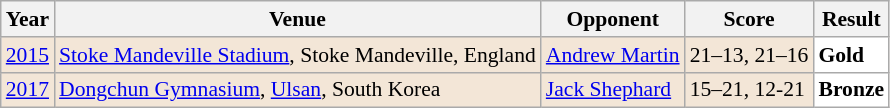<table class="sortable wikitable" style="font-size: 90%;">
<tr>
<th>Year</th>
<th>Venue</th>
<th>Opponent</th>
<th>Score</th>
<th>Result</th>
</tr>
<tr style="background:#F3E6D7">
<td align="center"><a href='#'>2015</a></td>
<td align="left"><a href='#'>Stoke Mandeville Stadium</a>, Stoke Mandeville, England</td>
<td align="left"> <a href='#'>Andrew Martin</a></td>
<td align="left">21–13, 21–16</td>
<td style="text-align:left; background:white"> <strong>Gold</strong></td>
</tr>
<tr style="background:#F3E6D7">
<td align="center"><a href='#'>2017</a></td>
<td align="left"><a href='#'>Dongchun Gymnasium</a>, <a href='#'>Ulsan</a>, South Korea</td>
<td align="left"> <a href='#'>Jack Shephard</a></td>
<td align="left">15–21, 12-21</td>
<td style="text-align:left; background:white"> <strong>Bronze</strong></td>
</tr>
</table>
